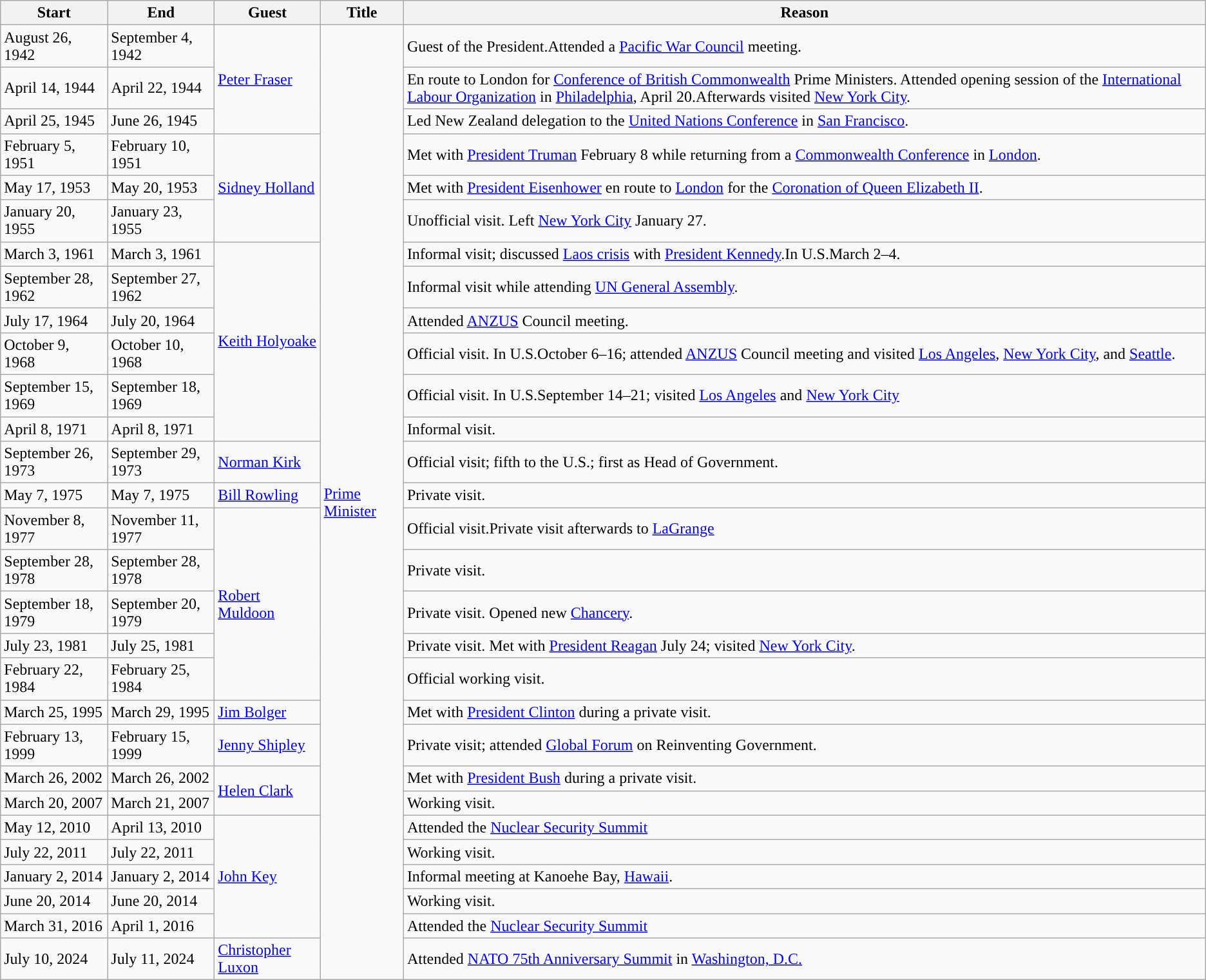<table class="wikitable sortable">
<tr>
<th>Start</th>
<th>End</th>
<th>Guest</th>
<th>Title</th>
<th>Reason</th>
</tr>
<tr>
<td>August 26, 1942</td>
<td>September 4, 1942</td>
<td rowspan=3><a href='#'>Peter Fraser</a></td>
<td rowspan=29><a href='#'>Prime Minister</a></td>
<td>Guest of the President.Attended a <a href='#'>Pacific War Council</a> meeting.</td>
</tr>
<tr>
<td>April 14, 1944</td>
<td>April 22, 1944</td>
<td>En route to London for <a href='#'>Conference of British Commonwealth</a> Prime Ministers. Attended opening session of the <a href='#'>International Labour Organization</a> in <a href='#'>Philadelphia</a>, April 20.Afterwards visited <a href='#'>New York City</a>.</td>
</tr>
<tr>
<td>April 25, 1945</td>
<td>June 26, 1945</td>
<td>Led New Zealand delegation to the <a href='#'>United Nations Conference</a> in <a href='#'>San Francisco</a>.</td>
</tr>
<tr>
<td>February 5, 1951</td>
<td>February 10, 1951</td>
<td rowspan=3><a href='#'>Sidney Holland</a></td>
<td>Met with <a href='#'>President Truman</a> February 8 while returning from a <a href='#'>Commonwealth Conference</a> in <a href='#'>London</a>.</td>
</tr>
<tr>
<td>May 17, 1953</td>
<td>May 20, 1953</td>
<td>Met with <a href='#'>President Eisenhower</a> en route to <a href='#'>London</a> for the <a href='#'>Coronation of Queen Elizabeth II</a>.</td>
</tr>
<tr>
<td>January 20, 1955</td>
<td>January 23, 1955</td>
<td>Unofficial visit. Left <a href='#'>New York City</a> January 27.</td>
</tr>
<tr>
<td>March 3, 1961</td>
<td>March 3, 1961</td>
<td rowspan=6><a href='#'>Keith Holyoake</a></td>
<td>Informal visit; discussed <a href='#'>Laos crisis</a> with <a href='#'>President Kennedy</a>.In U.S.March 2–4.</td>
</tr>
<tr>
<td>September 28, 1962</td>
<td>September 27, 1962</td>
<td>Informal visit while attending <a href='#'>UN General Assembly</a>.</td>
</tr>
<tr>
<td>July 17, 1964</td>
<td>July 20, 1964</td>
<td>Attended <a href='#'>ANZUS</a> Council meeting.</td>
</tr>
<tr>
<td>October 9, 1968</td>
<td>October 10, 1968</td>
<td>Official visit. In U.S.October 6–16; attended <a href='#'>ANZUS</a> Council meeting and visited <a href='#'>Los Angeles</a>, <a href='#'>New York City</a>, and <a href='#'>Seattle</a>.</td>
</tr>
<tr>
<td>September 15, 1969</td>
<td>September 18, 1969</td>
<td>Official visit. In U.S.September 14–21; visited <a href='#'>Los Angeles</a> and <a href='#'>New York City</a></td>
</tr>
<tr>
<td>April 8, 1971</td>
<td>April 8, 1971</td>
<td>Informal visit.</td>
</tr>
<tr>
<td>September 26, 1973</td>
<td>September 29, 1973</td>
<td><a href='#'>Norman Kirk</a></td>
<td>Official visit; fifth to the U.S.; first as Head of Government.</td>
</tr>
<tr>
<td>May 7, 1975</td>
<td>May 7, 1975</td>
<td><a href='#'>Bill Rowling</a></td>
<td>Private visit.</td>
</tr>
<tr>
<td>November 8, 1977</td>
<td>November 11, 1977</td>
<td rowspan=5><a href='#'>Robert Muldoon</a></td>
<td>Official visit.Private visit afterwards to <a href='#'>LaGrange</a></td>
</tr>
<tr>
<td>September 28, 1978</td>
<td>September 28, 1978</td>
<td>Private visit.</td>
</tr>
<tr>
<td>September 18, 1979</td>
<td>September 20, 1979</td>
<td>Private visit. Opened new <a href='#'>Chancery</a>.</td>
</tr>
<tr>
<td>July 23, 1981</td>
<td>July 25, 1981</td>
<td>Private visit. Met with <a href='#'>President Reagan</a> July 24; visited <a href='#'>New York City</a>.</td>
</tr>
<tr>
<td>February 22, 1984</td>
<td>February 25, 1984</td>
<td>Official working visit.</td>
</tr>
<tr>
<td>March 25, 1995</td>
<td>March 29, 1995</td>
<td><a href='#'>Jim Bolger</a></td>
<td>Met with <a href='#'>President Clinton</a> during a private visit.</td>
</tr>
<tr>
<td>February 13, 1999</td>
<td>February 15, 1999</td>
<td><a href='#'>Jenny Shipley</a></td>
<td>Private visit; attended <a href='#'>Global Forum</a> on Reinventing Government.</td>
</tr>
<tr>
<td>March 26, 2002</td>
<td>March 26, 2002</td>
<td rowspan=2><a href='#'>Helen Clark</a></td>
<td>Met with <a href='#'>President Bush</a> during a private visit.</td>
</tr>
<tr>
<td>March 20, 2007</td>
<td>March 21, 2007</td>
<td>Working visit.</td>
</tr>
<tr>
<td>May 12, 2010</td>
<td>April 13, 2010</td>
<td rowspan=5><a href='#'>John Key</a></td>
<td>Attended the <a href='#'>Nuclear Security Summit</a></td>
</tr>
<tr>
<td>July 22, 2011</td>
<td>July 22, 2011</td>
<td>Working visit.</td>
</tr>
<tr>
<td>January 2, 2014</td>
<td>January 2, 2014</td>
<td>Informal meeting at Kanoehe Bay, <a href='#'>Hawaii</a>.</td>
</tr>
<tr>
<td>June 20, 2014</td>
<td>June 20, 2014</td>
<td>Working visit.</td>
</tr>
<tr>
<td>March 31, 2016</td>
<td>April 1, 2016</td>
<td>Attended the <a href='#'>Nuclear Security Summit</a></td>
</tr>
<tr>
<td>July 10, 2024</td>
<td>July 11, 2024</td>
<td><a href='#'>Christopher Luxon</a></td>
<td>Attended <a href='#'>NATO 75th Anniversary Summit</a> in <a href='#'>Washington, D.C.</a></td>
</tr>
</table>
